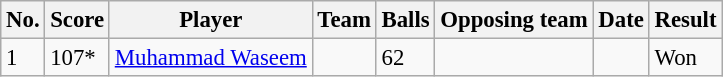<table class="wikitable sortable" style="font-size:95%">
<tr>
<th>No.</th>
<th>Score</th>
<th>Player</th>
<th>Team</th>
<th>Balls</th>
<th>Opposing team</th>
<th>Date</th>
<th>Result</th>
</tr>
<tr>
<td>1</td>
<td>107*</td>
<td><a href='#'>Muhammad Waseem</a></td>
<td></td>
<td> 62</td>
<td></td>
<td></td>
<td>Won</td>
</tr>
</table>
